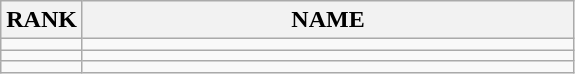<table class="wikitable">
<tr>
<th>RANK</th>
<th style="width: 20em">NAME</th>
</tr>
<tr>
<td align="center"></td>
<td></td>
</tr>
<tr>
<td align="center"></td>
<td></td>
</tr>
<tr>
<td align="center"></td>
<td></td>
</tr>
</table>
